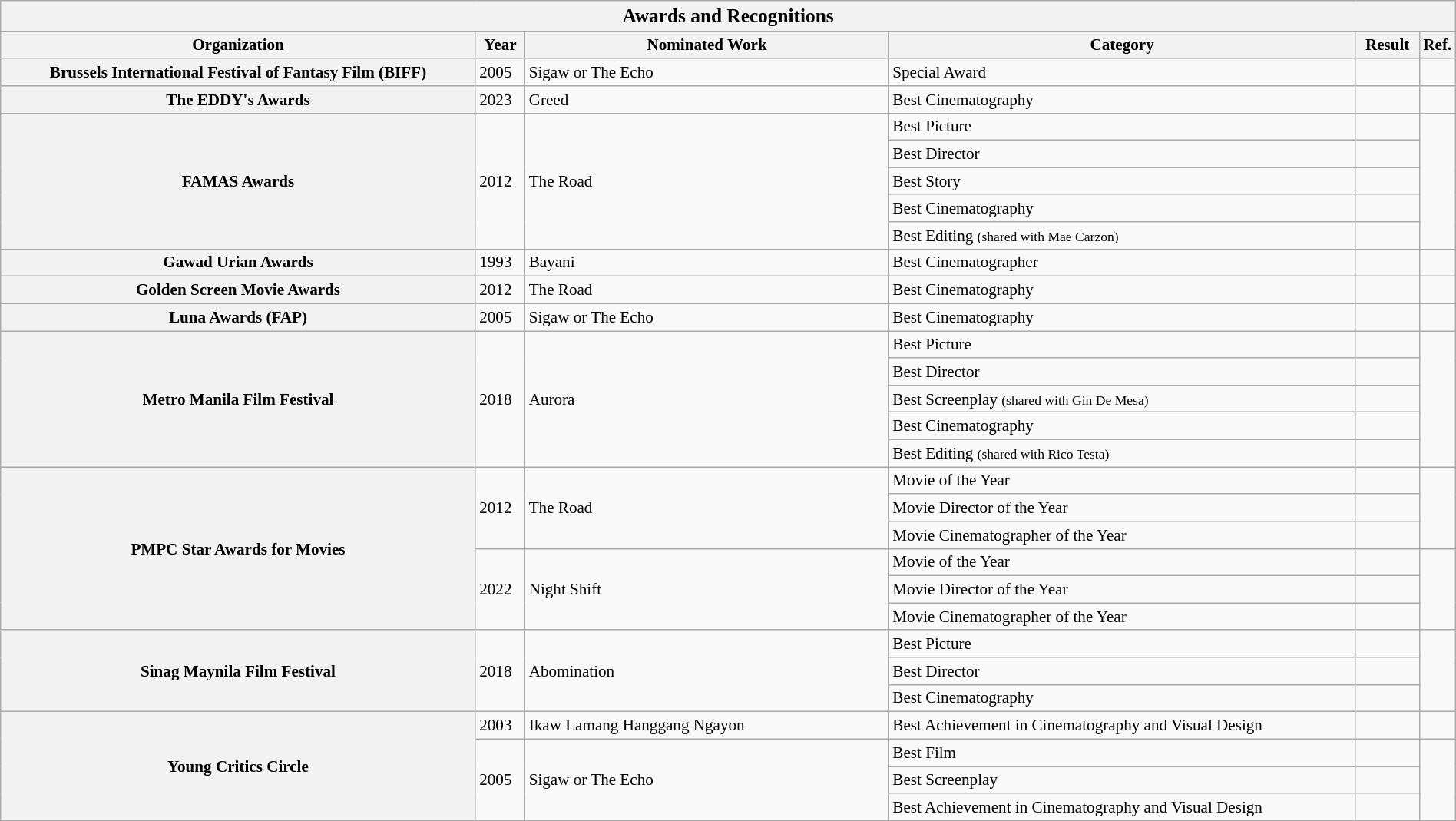<table class="wikitable sortable plainrowheaders" style="font-size:88%; width:100%;">
<tr>
<th colspan=6><big>Awards and Recognitions</big></th>
</tr>
<tr>
<th>Organization</th>
<th>Year</th>
<th scope="col" width="25%">Nominated Work</th>
<th>Category</th>
<th>Result</th>
<th scope="col" width="2%">Ref.</th>
</tr>
<tr>
<th scope="rowgroup">Brussels International Festival of Fantasy Film (BIFF)</th>
<td>2005</td>
<td>Sigaw or The Echo</td>
<td>Special Award</td>
<td></td>
<td></td>
</tr>
<tr>
<th scope="rowgroup">The EDDY's Awards</th>
<td>2023</td>
<td>Greed</td>
<td>Best Cinematography</td>
<td></td>
<td></td>
</tr>
<tr>
<th scope="rowgroup" rowspan="5">FAMAS Awards</th>
<td rowspan="5">2012</td>
<td rowspan="5">The Road</td>
<td>Best Picture</td>
<td></td>
<td rowspan="5"></td>
</tr>
<tr>
<td>Best Director</td>
<td></td>
</tr>
<tr>
<td>Best Story</td>
<td></td>
</tr>
<tr>
<td>Best Cinematography</td>
<td></td>
</tr>
<tr>
<td>Best Editing <small>(shared with Mae Carzon)</small></td>
<td></td>
</tr>
<tr>
<th scope="rowgroup">Gawad Urian Awards</th>
<td>1993</td>
<td>Bayani</td>
<td>Best Cinematographer</td>
<td></td>
<td></td>
</tr>
<tr>
<th scope="rowgroup">Golden Screen Movie Awards</th>
<td>2012</td>
<td>The Road</td>
<td>Best Cinematography</td>
<td></td>
<td></td>
</tr>
<tr>
<th scope="rowgroup">Luna Awards (FAP)</th>
<td>2005</td>
<td>Sigaw or The Echo</td>
<td>Best Cinematography</td>
<td></td>
<td></td>
</tr>
<tr>
<th scope="rowgroup" rowspan="5">Metro Manila Film Festival</th>
<td rowspan="5">2018</td>
<td rowspan="5">Aurora</td>
<td>Best Picture</td>
<td></td>
<td rowspan="5"></td>
</tr>
<tr>
<td>Best Director</td>
<td></td>
</tr>
<tr>
<td>Best Screenplay <small>(shared with Gin De Mesa)</small></td>
<td></td>
</tr>
<tr>
<td>Best Cinematography</td>
<td></td>
</tr>
<tr>
<td>Best Editing <small>(shared with Rico Testa)</small></td>
<td></td>
</tr>
<tr>
<th scope="rowgroup" rowspan="6">PMPC Star Awards for Movies</th>
<td rowspan="3">2012</td>
<td rowspan="3">The Road</td>
<td>Movie of the Year</td>
<td></td>
<td rowspan="3"></td>
</tr>
<tr>
<td>Movie Director of the Year</td>
<td></td>
</tr>
<tr>
<td>Movie Cinematographer of the Year</td>
<td></td>
</tr>
<tr>
<td rowspan="3">2022</td>
<td rowspan="3">Night Shift</td>
<td>Movie of the Year</td>
<td></td>
</tr>
<tr>
<td>Movie Director of the Year</td>
<td></td>
</tr>
<tr>
<td>Movie Cinematographer of the Year</td>
<td></td>
</tr>
<tr>
<th scope="rowgroup" rowspan="3">Sinag Maynila Film Festival</th>
<td rowspan="3">2018</td>
<td rowspan="3">Abomination</td>
<td>Best Picture</td>
<td></td>
<td rowspan="3"></td>
</tr>
<tr>
<td>Best Director</td>
<td></td>
</tr>
<tr>
<td>Best Cinematography</td>
<td></td>
</tr>
<tr>
<th scope="rowgroup" rowspan="4">Young Critics Circle</th>
<td>2003</td>
<td>Ikaw Lamang Hanggang Ngayon</td>
<td>Best Achievement in Cinematography and Visual Design</td>
<td></td>
<td></td>
</tr>
<tr>
<td rowspan="3">2005</td>
<td rowspan="3">Sigaw or The Echo</td>
<td>Best Film</td>
<td></td>
<td rowspan="3"></td>
</tr>
<tr>
<td>Best Screenplay</td>
<td></td>
</tr>
<tr>
<td>Best Achievement in Cinematography and Visual Design</td>
<td></td>
</tr>
<tr>
</tr>
</table>
